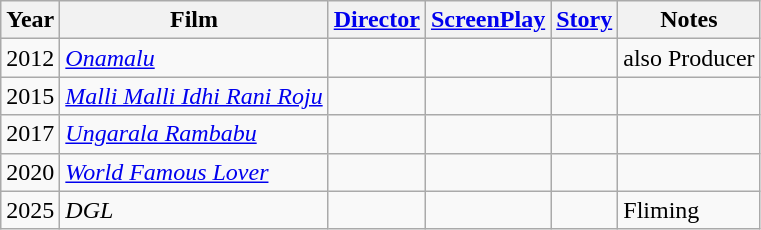<table class="wikitable sortable">
<tr>
<th>Year</th>
<th>Film</th>
<th><a href='#'>Director</a></th>
<th><a href='#'>ScreenPlay</a></th>
<th><a href='#'>Story</a></th>
<th>Notes</th>
</tr>
<tr>
<td>2012</td>
<td><em><a href='#'>Onamalu</a></em></td>
<td></td>
<td></td>
<td></td>
<td>also Producer</td>
</tr>
<tr>
<td>2015</td>
<td><em><a href='#'>Malli Malli Idhi Rani Roju</a></em></td>
<td></td>
<td></td>
<td></td>
<td></td>
</tr>
<tr>
<td>2017</td>
<td><em><a href='#'>Ungarala Rambabu</a></em></td>
<td></td>
<td></td>
<td></td>
<td></td>
</tr>
<tr>
<td>2020</td>
<td><em><a href='#'>World Famous Lover</a> </em></td>
<td></td>
<td></td>
<td></td>
<td></td>
</tr>
<tr>
<td>2025</td>
<td><em>DGL</em></td>
<td></td>
<td></td>
<td></td>
<td>Fliming</td>
</tr>
</table>
